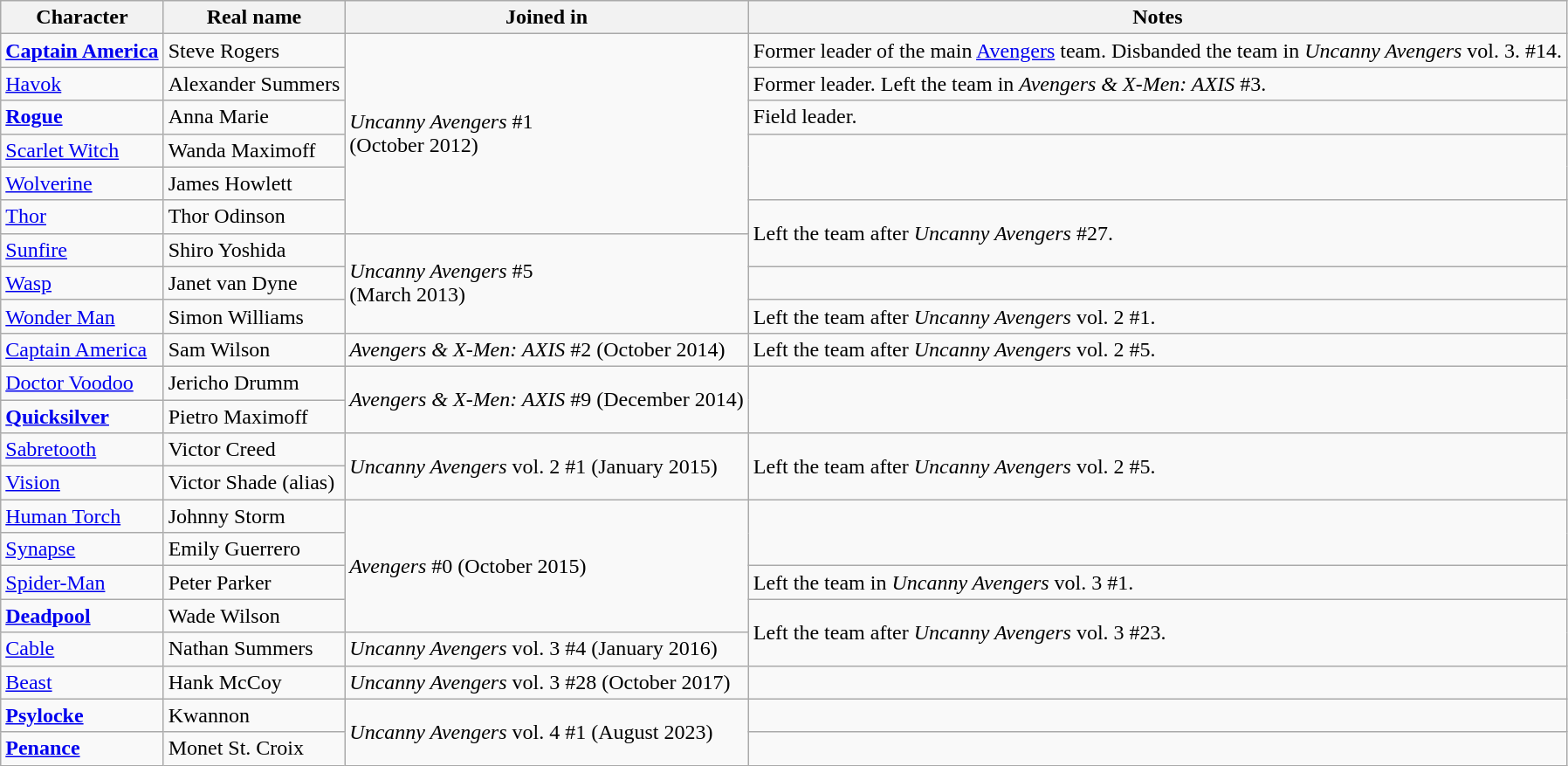<table class="wikitable plainrowheaders" style="text-align:left;">
<tr>
<th scope="col">Character</th>
<th scope="col">Real name</th>
<th scope="col">Joined in</th>
<th scope="col">Notes</th>
</tr>
<tr>
<td><strong><a href='#'>Captain America</a></strong></td>
<td>Steve Rogers</td>
<td rowspan="6"><em>Uncanny Avengers</em> #1<br>(October 2012)</td>
<td>Former leader of the main <a href='#'>Avengers</a> team. Disbanded the team in <em>Uncanny Avengers</em> vol. 3. #14.</td>
</tr>
<tr>
<td><a href='#'>Havok</a></td>
<td>Alexander Summers</td>
<td>Former leader. Left the team in <em>Avengers & X-Men: AXIS</em> #3.</td>
</tr>
<tr>
<td><strong><a href='#'>Rogue</a></strong></td>
<td>Anna Marie</td>
<td>Field leader.</td>
</tr>
<tr>
<td><a href='#'>Scarlet Witch</a></td>
<td>Wanda Maximoff</td>
<td rowspan="2"></td>
</tr>
<tr>
<td><a href='#'>Wolverine</a></td>
<td>James Howlett</td>
</tr>
<tr>
<td><a href='#'>Thor</a></td>
<td>Thor Odinson</td>
<td rowspan="2">Left the team after <em>Uncanny Avengers</em> #27.</td>
</tr>
<tr>
<td><a href='#'>Sunfire</a></td>
<td>Shiro Yoshida</td>
<td rowspan="3"><em>Uncanny Avengers</em> #5<br>(March 2013)</td>
</tr>
<tr>
<td><a href='#'>Wasp</a></td>
<td>Janet van Dyne</td>
<td></td>
</tr>
<tr>
<td><a href='#'>Wonder Man</a></td>
<td>Simon Williams</td>
<td>Left the team after <em>Uncanny Avengers</em> vol. 2 #1.</td>
</tr>
<tr>
<td><a href='#'>Captain America</a></td>
<td>Sam Wilson</td>
<td><em>Avengers & X-Men: AXIS</em> #2 (October 2014)</td>
<td>Left the team after <em>Uncanny Avengers</em> vol. 2 #5.</td>
</tr>
<tr>
<td><a href='#'>Doctor Voodoo</a></td>
<td>Jericho Drumm</td>
<td rowspan="2"><em>Avengers & X-Men: AXIS</em> #9 (December 2014)</td>
<td rowspan="2"></td>
</tr>
<tr>
<td><strong><a href='#'>Quicksilver</a></strong></td>
<td>Pietro Maximoff</td>
</tr>
<tr>
<td><a href='#'>Sabretooth</a></td>
<td>Victor Creed</td>
<td rowspan="2"><em>Uncanny Avengers</em> vol. 2 #1 (January 2015)</td>
<td rowspan="2">Left the team after <em>Uncanny Avengers</em> vol. 2 #5.</td>
</tr>
<tr>
<td><a href='#'>Vision</a></td>
<td>Victor Shade (alias)</td>
</tr>
<tr>
<td><a href='#'>Human Torch</a></td>
<td>Johnny Storm</td>
<td rowspan="4"><em>Avengers</em> #0 (October 2015)</td>
<td rowspan="2"></td>
</tr>
<tr>
<td><a href='#'>Synapse</a></td>
<td>Emily Guerrero</td>
</tr>
<tr>
<td><a href='#'>Spider-Man</a></td>
<td>Peter Parker</td>
<td>Left the team in <em>Uncanny Avengers</em> vol. 3 #1.</td>
</tr>
<tr>
<td><strong><a href='#'>Deadpool</a></strong></td>
<td>Wade Wilson</td>
<td rowspan="2">Left the team after <em>Uncanny Avengers</em> vol. 3 #23.</td>
</tr>
<tr>
<td><a href='#'>Cable</a></td>
<td>Nathan Summers</td>
<td><em>Uncanny Avengers</em> vol. 3 #4 (January 2016)</td>
</tr>
<tr>
<td><a href='#'>Beast</a></td>
<td>Hank McCoy</td>
<td><em>Uncanny Avengers</em> vol. 3 #28 (October 2017)</td>
<td></td>
</tr>
<tr>
<td><strong><a href='#'>Psylocke</a></strong></td>
<td>Kwannon</td>
<td rowspan=2><em>Uncanny Avengers</em> vol. 4 #1 (August 2023)</td>
<td></td>
</tr>
<tr>
<td><strong><a href='#'>Penance</a></strong></td>
<td>Monet St. Croix</td>
</tr>
</table>
